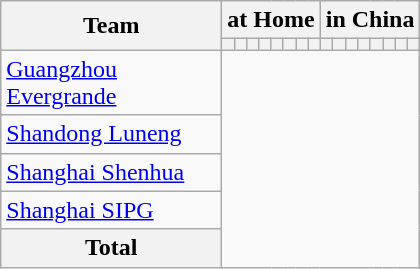<table class="wikitable plainrowheaders sortable">
<tr>
<th width=140px rowspan=2>Team</th>
<th colspan=8>at Home</th>
<th colspan=8>in China</th>
</tr>
<tr>
<th></th>
<th></th>
<th></th>
<th></th>
<th></th>
<th></th>
<th></th>
<th></th>
<th></th>
<th></th>
<th></th>
<th></th>
<th></th>
<th></th>
<th></th>
<th></th>
</tr>
<tr>
<td><a href='#'>Guangzhou Evergrande</a><br>
</td>
</tr>
<tr>
<td><a href='#'>Shandong Luneng</a><br>
</td>
</tr>
<tr>
<td><a href='#'>Shanghai Shenhua</a><br>
</td>
</tr>
<tr>
<td><a href='#'>Shanghai SIPG</a><br>
</td>
</tr>
<tr class="sortbottom">
<th>Total<br>
</th>
</tr>
</table>
